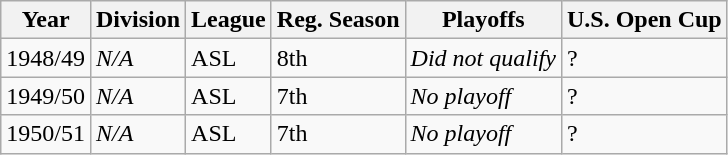<table class="wikitable">
<tr>
<th>Year</th>
<th>Division</th>
<th>League</th>
<th>Reg. Season</th>
<th>Playoffs</th>
<th>U.S. Open Cup</th>
</tr>
<tr>
<td>1948/49</td>
<td><em>N/A</em></td>
<td>ASL</td>
<td>8th</td>
<td><em>Did not qualify</em></td>
<td>?</td>
</tr>
<tr>
<td>1949/50</td>
<td><em>N/A</em></td>
<td>ASL</td>
<td>7th</td>
<td><em>No playoff</em></td>
<td>?</td>
</tr>
<tr>
<td>1950/51</td>
<td><em>N/A</em></td>
<td>ASL</td>
<td>7th</td>
<td><em>No playoff</em></td>
<td>?</td>
</tr>
</table>
